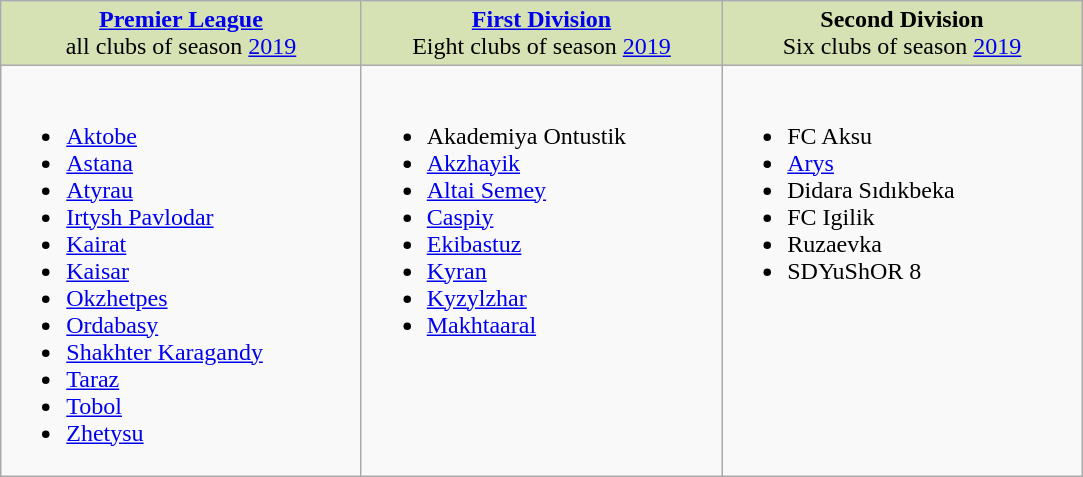<table class="wikitable">
<tr valign="top" bgcolor="#D6E2B3">
<td align="center" width="25%"><strong><a href='#'>Premier League</a></strong><br>all clubs of season <a href='#'>2019</a></td>
<td align="center" width="25%"><strong><a href='#'>First Division</a></strong><br>Eight clubs of season <a href='#'>2019</a></td>
<td align="center" width="25%"><strong>Second Division</strong><br>Six clubs of season <a href='#'>2019</a></td>
</tr>
<tr valign="top">
<td><br><ul><li><a href='#'>Aktobe</a></li><li><a href='#'>Astana</a></li><li><a href='#'>Atyrau</a></li><li><a href='#'>Irtysh Pavlodar</a></li><li><a href='#'>Kairat</a></li><li><a href='#'>Kaisar</a></li><li><a href='#'>Okzhetpes</a></li><li><a href='#'>Ordabasy</a></li><li><a href='#'>Shakhter Karagandy</a></li><li><a href='#'>Taraz</a></li><li><a href='#'>Tobol</a></li><li><a href='#'>Zhetysu</a></li></ul></td>
<td><br><ul><li>Akademiya Ontustik</li><li><a href='#'>Akzhayik</a></li><li><a href='#'>Altai Semey</a></li><li><a href='#'>Caspiy</a></li><li><a href='#'>Ekibastuz</a></li><li><a href='#'>Kyran</a></li><li><a href='#'>Kyzylzhar</a></li><li><a href='#'>Makhtaaral</a></li></ul></td>
<td><br><ul><li>FC Aksu</li><li><a href='#'>Arys</a></li><li>Didara Sıdıkbeka</li><li>FC Igilik</li><li>Ruzaevka</li><li>SDYuShOR 8</li></ul></td>
</tr>
</table>
